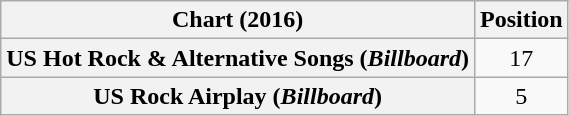<table class="wikitable sortable plainrowheaders" style="text-align:center;">
<tr>
<th scope="col">Chart (2016)</th>
<th scope="col">Position</th>
</tr>
<tr>
<th scope="row">US Hot Rock & Alternative Songs (<em>Billboard</em>)</th>
<td>17</td>
</tr>
<tr>
<th scope="row">US Rock Airplay (<em>Billboard</em>)</th>
<td>5</td>
</tr>
</table>
